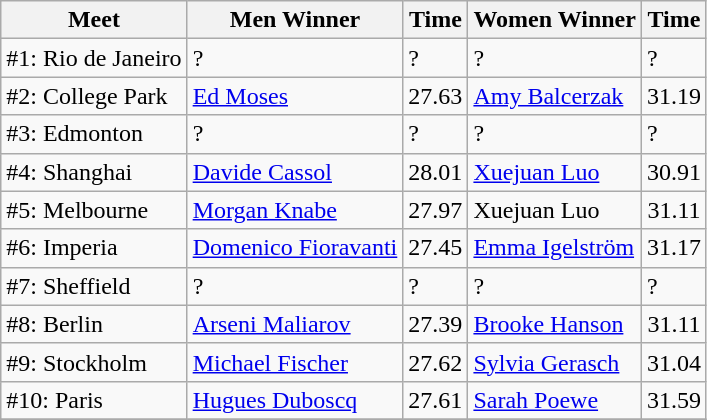<table class=wikitable>
<tr>
<th>Meet</th>
<th>Men Winner</th>
<th>Time</th>
<th>Women Winner</th>
<th>Time</th>
</tr>
<tr>
<td>#1: Rio de Janeiro</td>
<td ?>?</td>
<td ?>?</td>
<td ?>?</td>
<td ?>?</td>
</tr>
<tr>
<td>#2: College Park</td>
<td> <a href='#'>Ed Moses</a></td>
<td align=center>27.63</td>
<td> <a href='#'>Amy Balcerzak</a></td>
<td align=center>31.19</td>
</tr>
<tr>
<td>#3: Edmonton</td>
<td ?>?</td>
<td ?>?</td>
<td ?>?</td>
<td ?>?</td>
</tr>
<tr>
<td>#4: Shanghai</td>
<td> <a href='#'>Davide Cassol</a></td>
<td align=center>28.01</td>
<td> <a href='#'>Xuejuan Luo</a></td>
<td align=center>30.91</td>
</tr>
<tr>
<td>#5: Melbourne</td>
<td> <a href='#'>Morgan Knabe</a></td>
<td align=center>27.97</td>
<td> Xuejuan Luo</td>
<td align=center>31.11</td>
</tr>
<tr>
<td>#6: Imperia</td>
<td> <a href='#'>Domenico Fioravanti</a></td>
<td align=center>27.45</td>
<td> <a href='#'>Emma Igelström</a></td>
<td align=center>31.17</td>
</tr>
<tr>
<td>#7: Sheffield</td>
<td ?>?</td>
<td ?>?</td>
<td ?>?</td>
<td ?>?</td>
</tr>
<tr>
<td>#8: Berlin</td>
<td> <a href='#'>Arseni Maliarov</a></td>
<td align=center>27.39</td>
<td> <a href='#'>Brooke Hanson</a></td>
<td align=center>31.11</td>
</tr>
<tr>
<td>#9: Stockholm</td>
<td> <a href='#'>Michael Fischer</a></td>
<td align=center>27.62</td>
<td> <a href='#'>Sylvia Gerasch</a></td>
<td align=center>31.04</td>
</tr>
<tr>
<td>#10: Paris</td>
<td> <a href='#'>Hugues Duboscq</a></td>
<td align=center>27.61</td>
<td> <a href='#'>Sarah Poewe</a></td>
<td align=center>31.59</td>
</tr>
<tr>
</tr>
</table>
